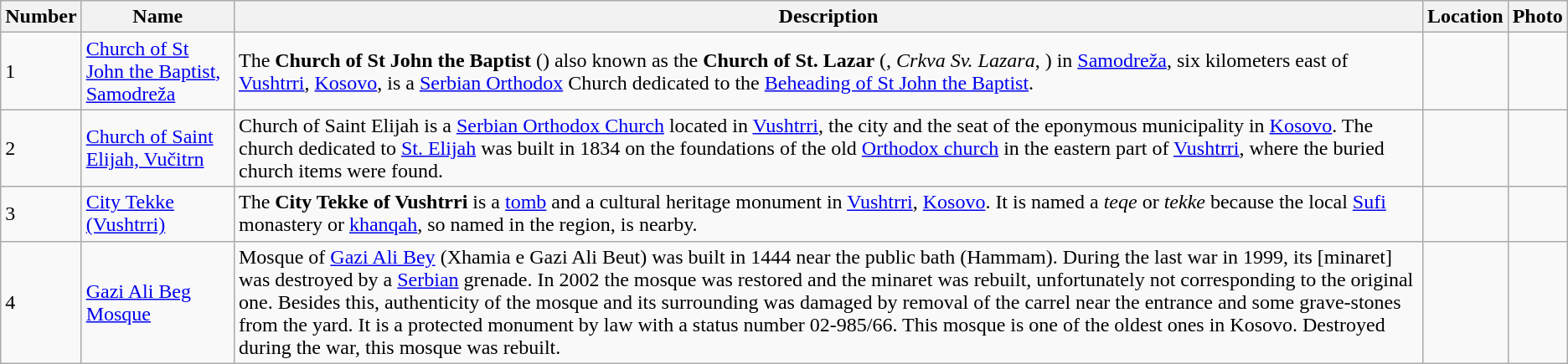<table class="wikitable sortable">
<tr>
<th>Number</th>
<th>Name</th>
<th>Description</th>
<th>Location</th>
<th>Photo</th>
</tr>
<tr>
<td>1</td>
<td><a href='#'>Church of St John the Baptist, Samodreža</a></td>
<td>The<strong> Church of St John the Baptist</strong> () also known as the <strong>Church of St. Lazar</strong> (, <em>Crkva Sv. Lazara</em>, ) in <a href='#'>Samodreža</a>, six kilometers east of <a href='#'>Vushtrri</a>, <a href='#'>Kosovo</a>, is a <a href='#'>Serbian Orthodox</a> Church dedicated to the <a href='#'>Beheading of St John the Baptist</a>.</td>
<td></td>
<td></td>
</tr>
<tr>
<td>2</td>
<td><a href='#'>Church of Saint Elijah, Vučitrn</a></td>
<td>Church of Saint Elijah is a <a href='#'>Serbian Orthodox Church</a> located in <a href='#'>Vushtrri</a>, the city and the seat of the eponymous municipality in <a href='#'>Kosovo</a>. The church dedicated to <a href='#'>St. Elijah</a> was built in 1834 on the foundations of the old <a href='#'>Orthodox church</a> in the eastern part of <a href='#'>Vushtrri</a>, where the buried church items were found.</td>
<td></td>
<td></td>
</tr>
<tr>
<td>3</td>
<td><a href='#'>City Tekke (Vushtrri)</a></td>
<td>The <strong>City Tekke of Vushtrri</strong> is a <a href='#'>tomb</a> and a cultural heritage monument in <a href='#'>Vushtrri</a>, <a href='#'>Kosovo</a>. It is named a <em>teqe</em> or <em>tekke</em> because the local <a href='#'>Sufi</a> monastery or <a href='#'>khanqah</a>, so named in the region, is nearby.</td>
<td></td>
<td></td>
</tr>
<tr>
<td>4</td>
<td><a href='#'>Gazi Ali Beg Mosque</a></td>
<td>Mosque of <a href='#'>Gazi Ali Bey</a> (Xhamia e Gazi Ali Beut) was built in 1444 near the public bath (Hammam). During the last war in 1999, its [minaret] was destroyed by a <a href='#'>Serbian</a> grenade. In 2002 the mosque was restored and the minaret was rebuilt, unfortunately not corresponding to the original one. Besides this, authenticity of the mosque and its surrounding was damaged by removal of the carrel near the entrance and some grave-stones from the yard. It is a protected monument by law with a status number 02-985/66. This mosque is one of the oldest ones in Kosovo. Destroyed during the war, this mosque was rebuilt.</td>
<td></td>
<td></td>
</tr>
</table>
